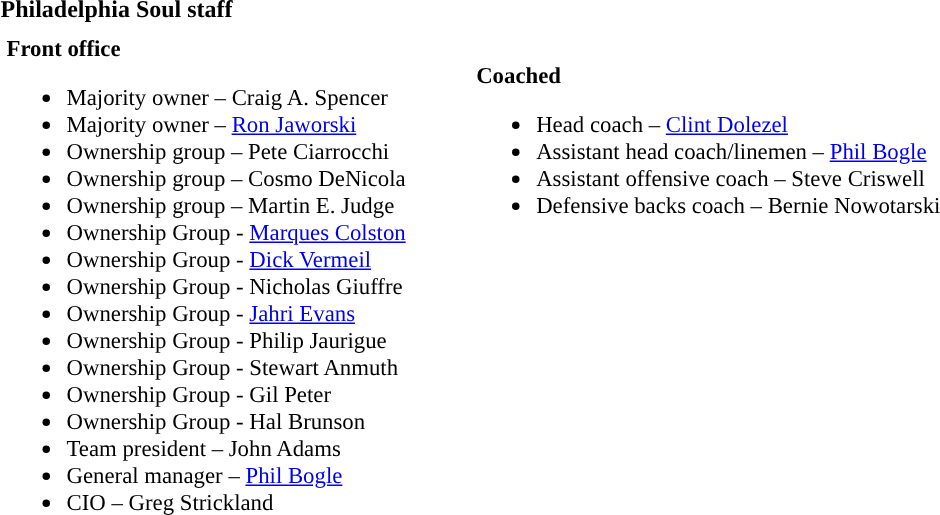<table class="toccolours" style="text-align: left;">
<tr>
<th colspan="7"><strong>Philadelphia Soul staff</strong></th>
</tr>
<tr>
<td colspan=7 align="right"></td>
</tr>
<tr>
<td valign="top"></td>
<td style="font-size: 95%;" valign="top"><strong>Front office</strong><br><ul><li>Majority owner – Craig A. Spencer</li><li>Majority owner – <a href='#'>Ron Jaworski</a></li><li>Ownership group – Pete Ciarrocchi</li><li>Ownership group – Cosmo DeNicola</li><li>Ownership group – Martin E. Judge</li><li>Ownership Group - <a href='#'>Marques Colston</a></li><li>Ownership Group - <a href='#'>Dick Vermeil</a></li><li>Ownership Group - Nicholas Giuffre</li><li>Ownership Group - <a href='#'>Jahri Evans</a></li><li>Ownership Group - Philip Jaurigue</li><li>Ownership Group - Stewart Anmuth</li><li>Ownership Group - Gil Peter</li><li>Ownership Group - Hal Brunson</li><li>Team president – John Adams</li><li>General manager – <a href='#'>Phil Bogle</a></li><li>CIO – Greg Strickland</li></ul></td>
<td width="35"> </td>
<td valign="top"></td>
<td style="font-size: 95%;" valign="top"><br><strong>Coached</strong><ul><li>Head coach – <a href='#'>Clint Dolezel</a></li><li>Assistant head coach/linemen – <a href='#'>Phil Bogle</a></li><li>Assistant offensive coach – Steve Criswell</li><li>Defensive backs coach – Bernie Nowotarski</li></ul></td>
</tr>
</table>
